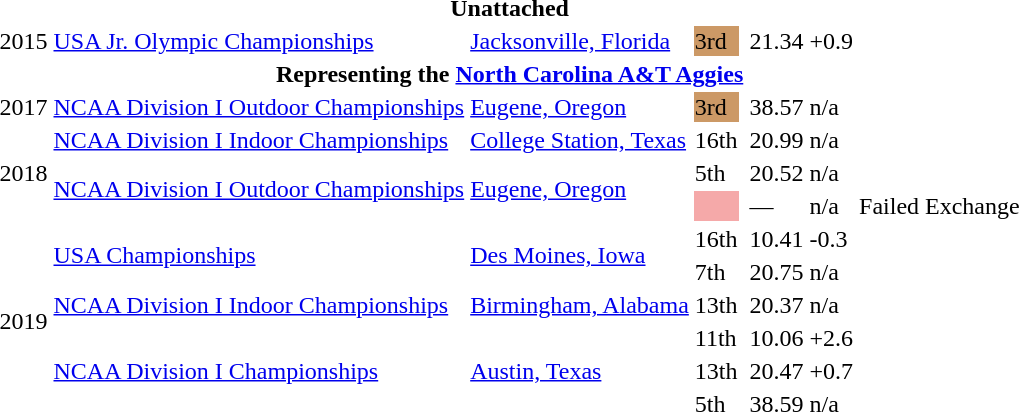<table>
<tr>
<th colspan=8>Unattached</th>
</tr>
<tr>
<td>2015</td>
<td><a href='#'>USA Jr. Olympic Championships</a></td>
<td><a href='#'>Jacksonville, Florida</a></td>
<td bgcolor=cc9966>3rd</td>
<td></td>
<td>21.34</td>
<td>+0.9</td>
<td></td>
</tr>
<tr>
<th colspan=8>Representing the <a href='#'>North Carolina A&T Aggies</a></th>
</tr>
<tr>
<td>2017</td>
<td><a href='#'>NCAA Division I Outdoor Championships</a></td>
<td><a href='#'>Eugene, Oregon</a></td>
<td bgcolor=cc9966>3rd</td>
<td></td>
<td>38.57</td>
<td>n/a</td>
<td></td>
</tr>
<tr>
<td rowspan=3>2018</td>
<td><a href='#'>NCAA Division I Indoor Championships</a></td>
<td><a href='#'>College Station, Texas</a></td>
<td>16th</td>
<td></td>
<td>20.99</td>
<td>n/a</td>
<td></td>
</tr>
<tr>
<td rowspan=2><a href='#'>NCAA Division I Outdoor Championships</a></td>
<td rowspan=2><a href='#'>Eugene, Oregon</a></td>
<td>5th</td>
<td></td>
<td>20.52</td>
<td>n/a</td>
<td></td>
</tr>
<tr>
<td bgcolor=f5a9a9></td>
<td></td>
<td>—</td>
<td>n/a</td>
<td>Failed Exchange</td>
</tr>
<tr>
<td rowspan=6>2019</td>
<td rowspan=2><a href='#'>USA Championships</a></td>
<td rowspan=2><a href='#'>Des Moines, Iowa</a></td>
<td>16th</td>
<td></td>
<td>10.41</td>
<td>-0.3</td>
<td></td>
</tr>
<tr>
<td>7th</td>
<td></td>
<td>20.75</td>
<td>n/a</td>
<td></td>
</tr>
<tr>
<td><a href='#'>NCAA Division I Indoor Championships</a></td>
<td><a href='#'>Birmingham, Alabama</a></td>
<td>13th</td>
<td></td>
<td>20.37</td>
<td>n/a</td>
<td></td>
</tr>
<tr>
<td rowspan=3><a href='#'>NCAA Division I Championships</a></td>
<td rowspan=3><a href='#'>Austin, Texas</a></td>
<td>11th</td>
<td></td>
<td>10.06</td>
<td>+2.6</td>
<td></td>
</tr>
<tr>
<td>13th</td>
<td></td>
<td>20.47</td>
<td>+0.7</td>
<td></td>
</tr>
<tr>
<td>5th</td>
<td></td>
<td>38.59</td>
<td>n/a</td>
<td></td>
</tr>
</table>
